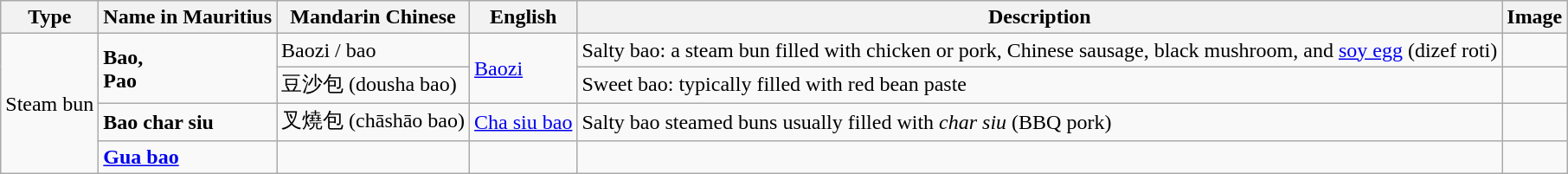<table class="wikitable">
<tr>
<th>Type</th>
<th>Name in Mauritius</th>
<th>Mandarin Chinese</th>
<th>English</th>
<th>Description</th>
<th>Image</th>
</tr>
<tr>
<td rowspan="4">Steam bun</td>
<td rowspan="2"><strong>Bao,<br>Pao</strong></td>
<td>Baozi / bao</td>
<td rowspan="2"><a href='#'>Baozi</a></td>
<td>Salty bao: a steam bun filled with chicken or pork, Chinese sausage, black mushroom, and <a href='#'>soy egg</a> (dizef roti)</td>
<td></td>
</tr>
<tr>
<td>豆沙包 (dousha bao)</td>
<td>Sweet bao: typically filled with red bean paste</td>
<td></td>
</tr>
<tr>
<td><strong>Bao char siu</strong></td>
<td>叉燒包 (chāshāo bao)</td>
<td><a href='#'>Cha siu bao</a></td>
<td>Salty bao steamed buns usually filled with <em>char siu</em> (BBQ pork)</td>
<td></td>
</tr>
<tr>
<td><strong><a href='#'>Gua bao</a></strong></td>
<td></td>
<td></td>
<td></td>
<td></td>
</tr>
</table>
